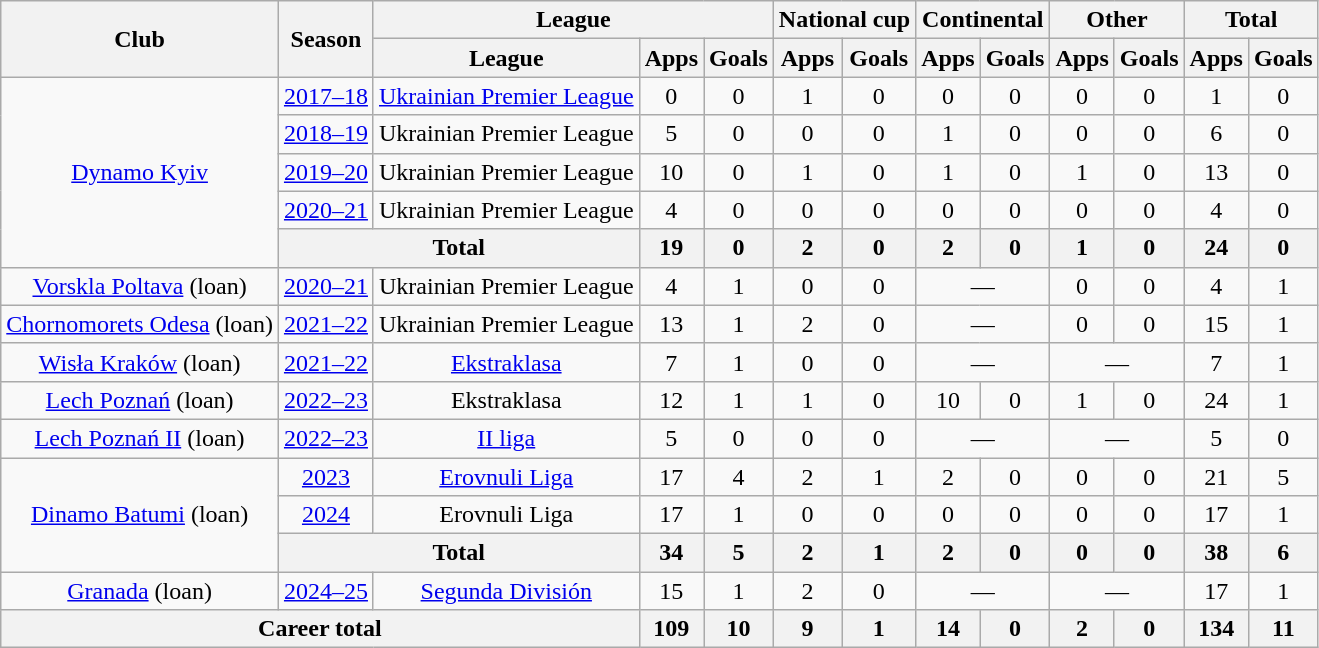<table class="wikitable" style="text-align:center">
<tr>
<th rowspan="2">Club</th>
<th rowspan="2">Season</th>
<th colspan="3">League</th>
<th colspan="2">National cup</th>
<th colspan="2">Continental</th>
<th colspan="2">Other</th>
<th colspan="2">Total</th>
</tr>
<tr>
<th>League</th>
<th>Apps</th>
<th>Goals</th>
<th>Apps</th>
<th>Goals</th>
<th>Apps</th>
<th>Goals</th>
<th>Apps</th>
<th>Goals</th>
<th>Apps</th>
<th>Goals</th>
</tr>
<tr>
<td rowspan="5"><a href='#'>Dynamo Kyiv</a></td>
<td><a href='#'>2017–18</a></td>
<td><a href='#'>Ukrainian Premier League</a></td>
<td>0</td>
<td>0</td>
<td>1</td>
<td>0</td>
<td>0</td>
<td>0</td>
<td>0</td>
<td>0</td>
<td>1</td>
<td>0</td>
</tr>
<tr>
<td><a href='#'>2018–19</a></td>
<td>Ukrainian Premier League</td>
<td>5</td>
<td>0</td>
<td>0</td>
<td>0</td>
<td>1</td>
<td>0</td>
<td>0</td>
<td>0</td>
<td>6</td>
<td>0</td>
</tr>
<tr>
<td><a href='#'>2019–20</a></td>
<td>Ukrainian Premier League</td>
<td>10</td>
<td>0</td>
<td>1</td>
<td>0</td>
<td>1</td>
<td>0</td>
<td>1</td>
<td>0</td>
<td>13</td>
<td>0</td>
</tr>
<tr>
<td><a href='#'>2020–21</a></td>
<td>Ukrainian Premier League</td>
<td>4</td>
<td>0</td>
<td>0</td>
<td>0</td>
<td>0</td>
<td>0</td>
<td>0</td>
<td>0</td>
<td>4</td>
<td>0</td>
</tr>
<tr>
<th colspan="2">Total</th>
<th>19</th>
<th>0</th>
<th>2</th>
<th>0</th>
<th>2</th>
<th>0</th>
<th>1</th>
<th>0</th>
<th>24</th>
<th>0</th>
</tr>
<tr>
<td><a href='#'>Vorskla Poltava</a> (loan)</td>
<td><a href='#'>2020–21</a></td>
<td>Ukrainian Premier League</td>
<td>4</td>
<td>1</td>
<td>0</td>
<td>0</td>
<td colspan="2">—</td>
<td>0</td>
<td>0</td>
<td>4</td>
<td>1</td>
</tr>
<tr>
<td><a href='#'>Chornomorets Odesa</a> (loan)</td>
<td><a href='#'>2021–22</a></td>
<td>Ukrainian Premier League</td>
<td>13</td>
<td>1</td>
<td>2</td>
<td>0</td>
<td colspan="2">—</td>
<td>0</td>
<td>0</td>
<td>15</td>
<td>1</td>
</tr>
<tr>
<td><a href='#'>Wisła Kraków</a> (loan)</td>
<td><a href='#'>2021–22</a></td>
<td><a href='#'>Ekstraklasa</a></td>
<td>7</td>
<td>1</td>
<td>0</td>
<td>0</td>
<td colspan="2">—</td>
<td colspan="2">—</td>
<td>7</td>
<td>1</td>
</tr>
<tr>
<td><a href='#'>Lech Poznań</a> (loan)</td>
<td><a href='#'>2022–23</a></td>
<td>Ekstraklasa</td>
<td>12</td>
<td>1</td>
<td>1</td>
<td>0</td>
<td>10</td>
<td>0</td>
<td>1</td>
<td>0</td>
<td>24</td>
<td>1</td>
</tr>
<tr>
<td><a href='#'>Lech Poznań II</a> (loan)</td>
<td><a href='#'>2022–23</a></td>
<td><a href='#'>II liga</a></td>
<td>5</td>
<td>0</td>
<td>0</td>
<td>0</td>
<td colspan="2">—</td>
<td colspan="2">—</td>
<td>5</td>
<td>0</td>
</tr>
<tr>
<td rowspan="3"><a href='#'>Dinamo Batumi</a> (loan)</td>
<td><a href='#'>2023</a></td>
<td><a href='#'>Erovnuli Liga</a></td>
<td>17</td>
<td>4</td>
<td>2</td>
<td>1</td>
<td>2</td>
<td>0</td>
<td>0</td>
<td>0</td>
<td>21</td>
<td>5</td>
</tr>
<tr>
<td><a href='#'>2024</a></td>
<td>Erovnuli Liga</td>
<td>17</td>
<td>1</td>
<td>0</td>
<td>0</td>
<td>0</td>
<td>0</td>
<td>0</td>
<td>0</td>
<td>17</td>
<td>1</td>
</tr>
<tr>
<th colspan="2">Total</th>
<th>34</th>
<th>5</th>
<th>2</th>
<th>1</th>
<th>2</th>
<th>0</th>
<th>0</th>
<th>0</th>
<th>38</th>
<th>6</th>
</tr>
<tr>
<td><a href='#'>Granada</a> (loan)</td>
<td><a href='#'>2024–25</a></td>
<td><a href='#'>Segunda División</a></td>
<td>15</td>
<td>1</td>
<td>2</td>
<td>0</td>
<td colspan="2">—</td>
<td colspan="2">—</td>
<td>17</td>
<td>1</td>
</tr>
<tr>
<th colspan="3">Career total</th>
<th>109</th>
<th>10</th>
<th>9</th>
<th>1</th>
<th>14</th>
<th>0</th>
<th>2</th>
<th>0</th>
<th>134</th>
<th>11</th>
</tr>
</table>
